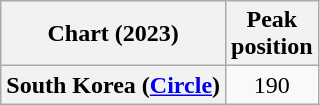<table class="wikitable plainrowheaders" style="text-align:center">
<tr>
<th scope="col">Chart (2023)</th>
<th scope="col">Peak<br>position</th>
</tr>
<tr>
<th scope="row">South Korea (<a href='#'>Circle</a>)</th>
<td>190</td>
</tr>
</table>
